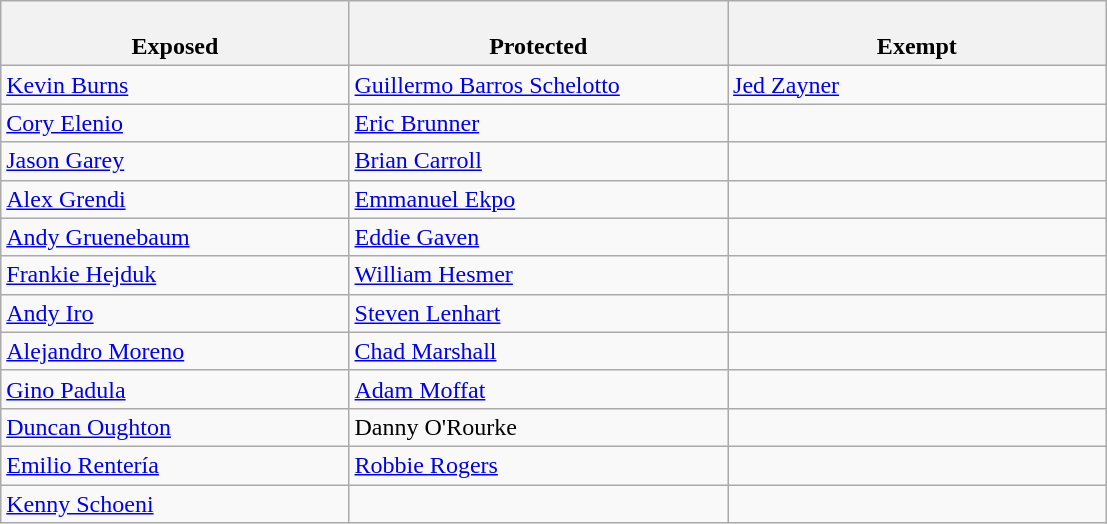<table class="wikitable">
<tr>
<th style="width:23%"><br>Exposed</th>
<th style="width:25%"><br>Protected</th>
<th style="width:25%"><br>Exempt</th>
</tr>
<tr>
<td><a href='#'>Kevin Burns</a></td>
<td><a href='#'>Guillermo Barros Schelotto</a></td>
<td><a href='#'>Jed Zayner</a></td>
</tr>
<tr>
<td><a href='#'>Cory Elenio</a></td>
<td><a href='#'>Eric Brunner</a></td>
<td></td>
</tr>
<tr>
<td><a href='#'>Jason Garey</a></td>
<td><a href='#'>Brian Carroll</a></td>
<td></td>
</tr>
<tr>
<td><a href='#'>Alex Grendi</a></td>
<td><a href='#'>Emmanuel Ekpo</a></td>
<td></td>
</tr>
<tr>
<td><a href='#'>Andy Gruenebaum</a></td>
<td><a href='#'>Eddie Gaven</a></td>
<td></td>
</tr>
<tr>
<td><a href='#'>Frankie Hejduk</a></td>
<td><a href='#'>William Hesmer</a></td>
<td></td>
</tr>
<tr>
<td><a href='#'>Andy Iro</a></td>
<td><a href='#'>Steven Lenhart</a></td>
<td></td>
</tr>
<tr>
<td><a href='#'>Alejandro Moreno</a></td>
<td><a href='#'>Chad Marshall</a></td>
<td></td>
</tr>
<tr>
<td><a href='#'>Gino Padula</a></td>
<td><a href='#'>Adam Moffat</a></td>
<td></td>
</tr>
<tr>
<td><a href='#'>Duncan Oughton</a></td>
<td>Danny O'Rourke</td>
<td></td>
</tr>
<tr>
<td><a href='#'>Emilio Rentería</a></td>
<td><a href='#'>Robbie Rogers</a></td>
<td></td>
</tr>
<tr>
<td><a href='#'>Kenny Schoeni</a></td>
<td></td>
<td></td>
</tr>
</table>
